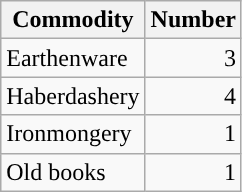<table class="wikitable mw-collapsible">
<tr>
<th>Commodity</th>
<th>Number</th>
</tr>
<tr>
<td>Earthenware</td>
<td style="text-align:right;">3</td>
</tr>
<tr>
<td>Haberdashery</td>
<td style="text-align:right;">4</td>
</tr>
<tr>
<td>Ironmongery</td>
<td style="text-align:right;">1</td>
</tr>
<tr>
<td>Old books</td>
<td style="text-align:right;">1</td>
</tr>
</table>
